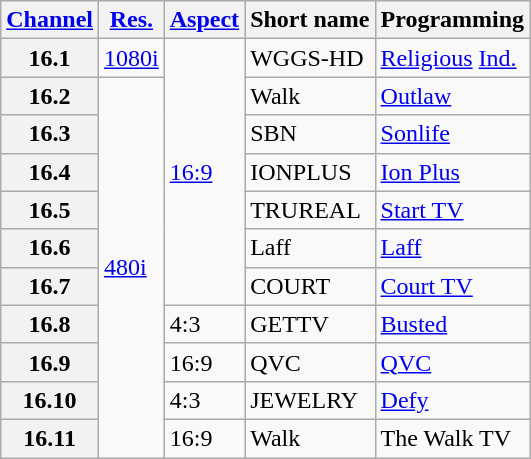<table class="wikitable">
<tr>
<th scope = "col"><a href='#'>Channel</a></th>
<th scope = "col"><a href='#'>Res.</a></th>
<th scope = "col"><a href='#'>Aspect</a></th>
<th scope = "col">Short name</th>
<th scope = "col">Programming</th>
</tr>
<tr>
<th scope = "row">16.1</th>
<td><a href='#'>1080i</a></td>
<td rowspan="7"><a href='#'>16:9</a></td>
<td>WGGS-HD</td>
<td><a href='#'>Religious</a> <a href='#'>Ind.</a></td>
</tr>
<tr>
<th scope = "row">16.2</th>
<td rowspan="10"><a href='#'>480i</a></td>
<td>Walk</td>
<td><a href='#'>Outlaw</a></td>
</tr>
<tr>
<th scope = "row">16.3</th>
<td>SBN</td>
<td><a href='#'>Sonlife</a></td>
</tr>
<tr>
<th scope = "row">16.4</th>
<td>IONPLUS</td>
<td><a href='#'>Ion Plus</a></td>
</tr>
<tr>
<th scope = "row">16.5</th>
<td>TRUREAL</td>
<td><a href='#'>Start TV</a></td>
</tr>
<tr>
<th scope = "row">16.6</th>
<td>Laff</td>
<td><a href='#'>Laff</a></td>
</tr>
<tr>
<th scope = "row">16.7</th>
<td>COURT</td>
<td><a href='#'>Court TV</a></td>
</tr>
<tr>
<th scope = "row">16.8</th>
<td>4:3</td>
<td>GETTV</td>
<td><a href='#'>Busted</a></td>
</tr>
<tr>
<th scope = "row">16.9</th>
<td>16:9</td>
<td>QVC</td>
<td><a href='#'>QVC</a></td>
</tr>
<tr>
<th scope = "row">16.10</th>
<td>4:3</td>
<td>JEWELRY</td>
<td><a href='#'>Defy</a></td>
</tr>
<tr>
<th scope = "row">16.11</th>
<td>16:9</td>
<td>Walk</td>
<td>The Walk TV</td>
</tr>
</table>
